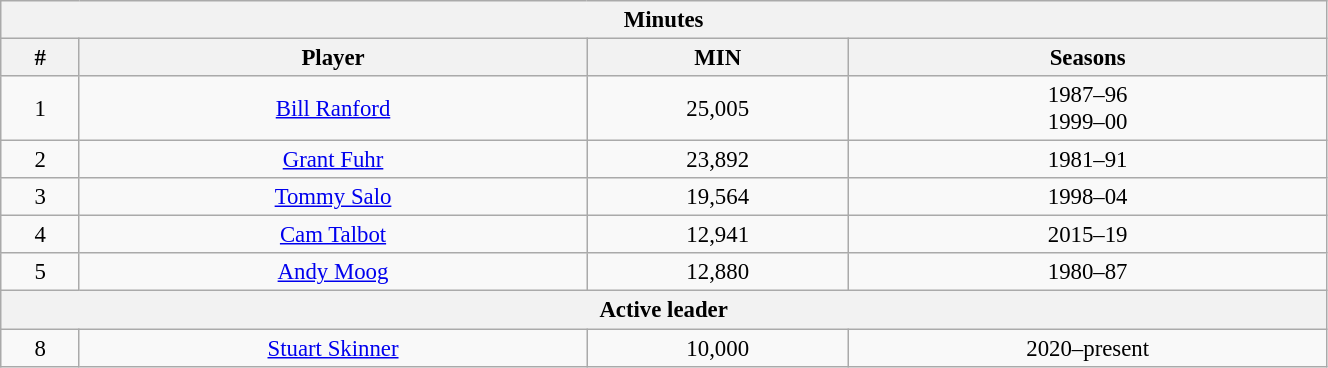<table class="wikitable" style="text-align: center; font-size: 95%" width="70%">
<tr>
<th colspan="4">Minutes</th>
</tr>
<tr>
<th>#</th>
<th>Player</th>
<th>MIN</th>
<th>Seasons</th>
</tr>
<tr>
<td>1</td>
<td><a href='#'>Bill Ranford</a></td>
<td>25,005</td>
<td>1987–96<br>1999–00</td>
</tr>
<tr>
<td>2</td>
<td><a href='#'>Grant Fuhr</a></td>
<td>23,892</td>
<td>1981–91</td>
</tr>
<tr>
<td>3</td>
<td><a href='#'>Tommy Salo</a></td>
<td>19,564</td>
<td>1998–04</td>
</tr>
<tr>
<td>4</td>
<td><a href='#'>Cam Talbot</a></td>
<td>12,941</td>
<td>2015–19</td>
</tr>
<tr>
<td>5</td>
<td><a href='#'>Andy Moog</a></td>
<td>12,880</td>
<td>1980–87</td>
</tr>
<tr>
<th colspan="4">Active leader</th>
</tr>
<tr>
<td>8</td>
<td><a href='#'>Stuart Skinner</a></td>
<td>10,000</td>
<td>2020–present</td>
</tr>
</table>
